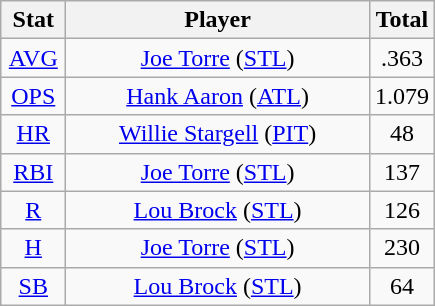<table class="wikitable" style="text-align:center;">
<tr>
<th style="width:15%;">Stat</th>
<th>Player</th>
<th style="width:15%;">Total</th>
</tr>
<tr>
<td><a href='#'>AVG</a></td>
<td><a href='#'>Joe Torre</a> (<a href='#'>STL</a>)</td>
<td>.363</td>
</tr>
<tr>
<td><a href='#'>OPS</a></td>
<td><a href='#'>Hank Aaron</a> (<a href='#'>ATL</a>)</td>
<td>1.079</td>
</tr>
<tr>
<td><a href='#'>HR</a></td>
<td><a href='#'>Willie Stargell</a> (<a href='#'>PIT</a>)</td>
<td>48</td>
</tr>
<tr>
<td><a href='#'>RBI</a></td>
<td><a href='#'>Joe Torre</a> (<a href='#'>STL</a>)</td>
<td>137</td>
</tr>
<tr>
<td><a href='#'>R</a></td>
<td><a href='#'>Lou Brock</a> (<a href='#'>STL</a>)</td>
<td>126</td>
</tr>
<tr>
<td><a href='#'>H</a></td>
<td><a href='#'>Joe Torre</a> (<a href='#'>STL</a>)</td>
<td>230</td>
</tr>
<tr>
<td><a href='#'>SB</a></td>
<td><a href='#'>Lou Brock</a> (<a href='#'>STL</a>)</td>
<td>64</td>
</tr>
</table>
